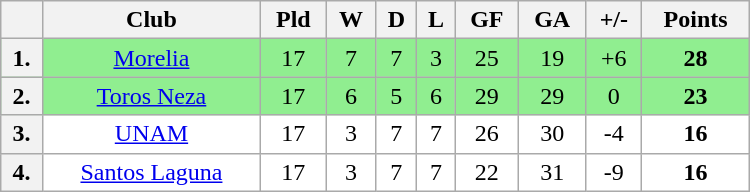<table class="wikitable" style="width:500px; text-align:center">
<tr>
<th></th>
<th>Club</th>
<th>Pld</th>
<th>W</th>
<th>D</th>
<th>L</th>
<th>GF</th>
<th>GA</th>
<th>+/-</th>
<th>Points</th>
</tr>
<tr valign="top" bgcolor="#90EE90">
<th>1.</th>
<td><a href='#'>Morelia</a></td>
<td>17</td>
<td>7</td>
<td>7</td>
<td>3</td>
<td>25</td>
<td>19</td>
<td>+6</td>
<td><strong>28</strong></td>
</tr>
<tr valign="top" bgcolor="#90EE90">
<th>2.</th>
<td><a href='#'>Toros Neza</a></td>
<td>17</td>
<td>6</td>
<td>5</td>
<td>6</td>
<td>29</td>
<td>29</td>
<td>0</td>
<td><strong>23</strong></td>
</tr>
<tr valign="top" bgcolor="ffffff">
<th>3.</th>
<td><a href='#'>UNAM</a></td>
<td>17</td>
<td>3</td>
<td>7</td>
<td>7</td>
<td>26</td>
<td>30</td>
<td>-4</td>
<td><strong>16</strong></td>
</tr>
<tr valign="top" bgcolor="ffffff">
<th>4.</th>
<td><a href='#'>Santos Laguna</a></td>
<td>17</td>
<td>3</td>
<td>7</td>
<td>7</td>
<td>22</td>
<td>31</td>
<td>-9</td>
<td><strong>16</strong></td>
</tr>
</table>
